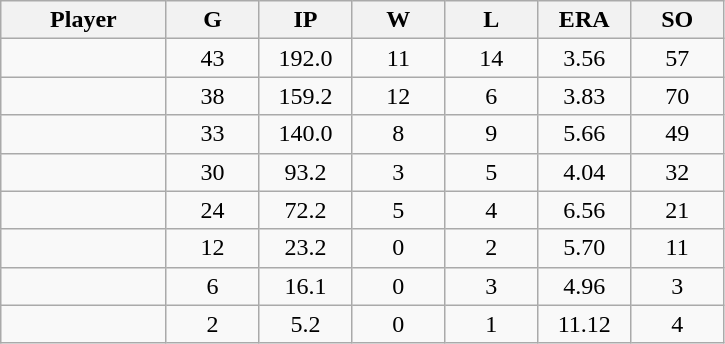<table class="wikitable sortable">
<tr>
<th bgcolor="#DDDDFF" width="16%">Player</th>
<th bgcolor="#DDDDFF" width="9%">G</th>
<th bgcolor="#DDDDFF" width="9%">IP</th>
<th bgcolor="#DDDDFF" width="9%">W</th>
<th bgcolor="#DDDDFF" width="9%">L</th>
<th bgcolor="#DDDDFF" width="9%">ERA</th>
<th bgcolor="#DDDDFF" width="9%">SO</th>
</tr>
<tr align="center">
<td></td>
<td>43</td>
<td>192.0</td>
<td>11</td>
<td>14</td>
<td>3.56</td>
<td>57</td>
</tr>
<tr align="center">
<td></td>
<td>38</td>
<td>159.2</td>
<td>12</td>
<td>6</td>
<td>3.83</td>
<td>70</td>
</tr>
<tr align="center">
<td></td>
<td>33</td>
<td>140.0</td>
<td>8</td>
<td>9</td>
<td>5.66</td>
<td>49</td>
</tr>
<tr align="center">
<td></td>
<td>30</td>
<td>93.2</td>
<td>3</td>
<td>5</td>
<td>4.04</td>
<td>32</td>
</tr>
<tr align="center">
<td></td>
<td>24</td>
<td>72.2</td>
<td>5</td>
<td>4</td>
<td>6.56</td>
<td>21</td>
</tr>
<tr align="center">
<td></td>
<td>12</td>
<td>23.2</td>
<td>0</td>
<td>2</td>
<td>5.70</td>
<td>11</td>
</tr>
<tr align="center">
<td></td>
<td>6</td>
<td>16.1</td>
<td>0</td>
<td>3</td>
<td>4.96</td>
<td>3</td>
</tr>
<tr align="center">
<td></td>
<td>2</td>
<td>5.2</td>
<td>0</td>
<td>1</td>
<td>11.12</td>
<td>4</td>
</tr>
</table>
